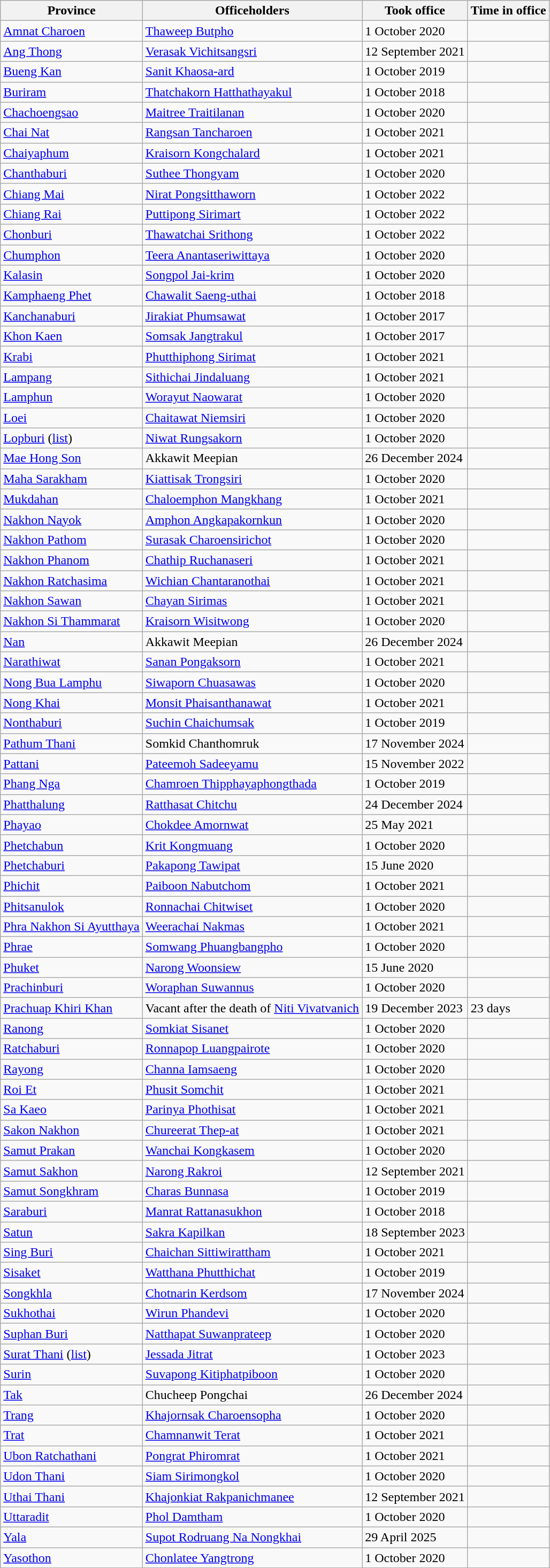<table class="sortable wikitable">
<tr>
<th>Province</th>
<th>Officeholders</th>
<th>Took office</th>
<th>Time in office</th>
</tr>
<tr>
<td><a href='#'>Amnat Charoen</a></td>
<td><a href='#'>Thaweep Butpho</a></td>
<td>1 October 2020</td>
<td></td>
</tr>
<tr>
<td><a href='#'>Ang Thong</a></td>
<td><a href='#'>Verasak Vichitsangsri</a></td>
<td>12 September 2021</td>
<td></td>
</tr>
<tr>
<td><a href='#'>Bueng Kan</a></td>
<td><a href='#'>Sanit Khaosa-ard</a></td>
<td>1 October 2019</td>
<td></td>
</tr>
<tr>
<td><a href='#'>Buriram</a></td>
<td><a href='#'>Thatchakorn Hatthathayakul</a></td>
<td>1 October 2018</td>
<td></td>
</tr>
<tr>
<td><a href='#'>Chachoengsao</a></td>
<td><a href='#'>Maitree Traitilanan</a></td>
<td>1 October 2020</td>
<td></td>
</tr>
<tr>
<td><a href='#'>Chai Nat</a></td>
<td><a href='#'>Rangsan Tancharoen</a></td>
<td>1 October 2021</td>
<td></td>
</tr>
<tr>
<td><a href='#'>Chaiyaphum</a></td>
<td><a href='#'>Kraisorn Kongchalard</a></td>
<td>1 October 2021</td>
<td></td>
</tr>
<tr>
<td><a href='#'>Chanthaburi</a></td>
<td><a href='#'>Suthee Thongyam</a></td>
<td>1 October 2020</td>
<td></td>
</tr>
<tr>
<td><a href='#'>Chiang Mai</a></td>
<td><a href='#'>Nirat Pongsitthaworn</a></td>
<td>1 October 2022</td>
<td></td>
</tr>
<tr>
<td><a href='#'>Chiang Rai</a></td>
<td><a href='#'>Puttipong Sirimart</a></td>
<td>1 October 2022</td>
<td></td>
</tr>
<tr>
<td><a href='#'>Chonburi</a></td>
<td><a href='#'>Thawatchai Srithong</a></td>
<td>1 October 2022</td>
<td></td>
</tr>
<tr>
<td><a href='#'>Chumphon</a></td>
<td><a href='#'>Teera Anantaseriwittaya</a></td>
<td>1 October 2020</td>
<td></td>
</tr>
<tr>
<td><a href='#'>Kalasin</a></td>
<td><a href='#'>Songpol Jai-krim</a></td>
<td>1 October 2020</td>
<td></td>
</tr>
<tr>
<td><a href='#'>Kamphaeng Phet</a></td>
<td><a href='#'>Chawalit Saeng-uthai</a></td>
<td>1 October 2018</td>
<td></td>
</tr>
<tr>
<td><a href='#'>Kanchanaburi</a></td>
<td><a href='#'>Jirakiat Phumsawat</a></td>
<td>1 October 2017</td>
<td></td>
</tr>
<tr>
<td><a href='#'>Khon Kaen</a></td>
<td><a href='#'>Somsak Jangtrakul</a></td>
<td>1 October 2017</td>
<td></td>
</tr>
<tr>
<td><a href='#'>Krabi</a></td>
<td><a href='#'>Phutthiphong Sirimat</a></td>
<td>1 October 2021</td>
<td></td>
</tr>
<tr>
<td><a href='#'>Lampang</a></td>
<td><a href='#'>Sithichai Jindaluang</a></td>
<td>1 October 2021</td>
<td></td>
</tr>
<tr>
<td><a href='#'>Lamphun</a></td>
<td><a href='#'>Worayut Naowarat</a></td>
<td>1 October 2020</td>
<td></td>
</tr>
<tr>
<td><a href='#'>Loei</a></td>
<td><a href='#'>Chaitawat Niemsiri</a></td>
<td>1 October 2020</td>
<td></td>
</tr>
<tr>
<td><a href='#'>Lopburi</a> (<a href='#'>list</a>)</td>
<td><a href='#'>Niwat Rungsakorn</a></td>
<td>1 October 2020</td>
<td></td>
</tr>
<tr>
<td><a href='#'>Mae Hong Son</a></td>
<td>Akkawit Meepian</td>
<td>26 December 2024</td>
<td></td>
</tr>
<tr>
<td><a href='#'>Maha Sarakham</a></td>
<td><a href='#'>Kiattisak Trongsiri</a></td>
<td>1 October 2020</td>
<td></td>
</tr>
<tr>
<td><a href='#'>Mukdahan</a></td>
<td><a href='#'>Chaloemphon Mangkhang</a></td>
<td>1 October 2021</td>
<td></td>
</tr>
<tr>
<td><a href='#'>Nakhon Nayok</a></td>
<td><a href='#'>Amphon Angkapakornkun</a></td>
<td>1 October 2020</td>
<td></td>
</tr>
<tr>
<td><a href='#'>Nakhon Pathom</a></td>
<td><a href='#'>Surasak Charoensirichot</a></td>
<td>1 October 2020</td>
<td></td>
</tr>
<tr>
<td><a href='#'>Nakhon Phanom</a></td>
<td><a href='#'>Chathip Ruchanaseri</a></td>
<td>1 October 2021</td>
<td></td>
</tr>
<tr>
<td><a href='#'>Nakhon Ratchasima</a></td>
<td><a href='#'>Wichian Chantaranothai</a></td>
<td>1 October 2021</td>
<td></td>
</tr>
<tr>
<td><a href='#'>Nakhon Sawan</a></td>
<td><a href='#'>Chayan Sirimas</a></td>
<td>1 October 2021</td>
<td></td>
</tr>
<tr>
<td><a href='#'>Nakhon Si Thammarat</a></td>
<td><a href='#'>Kraisorn Wisitwong</a></td>
<td>1 October 2020</td>
<td></td>
</tr>
<tr>
<td><a href='#'>Nan</a></td>
<td>Akkawit Meepian</td>
<td>26 December 2024</td>
<td></td>
</tr>
<tr>
<td><a href='#'>Narathiwat</a></td>
<td><a href='#'>Sanan Pongaksorn</a></td>
<td>1 October 2021</td>
<td></td>
</tr>
<tr>
<td><a href='#'>Nong Bua Lamphu</a></td>
<td><a href='#'>Siwaporn Chuasawas</a></td>
<td>1 October 2020</td>
<td></td>
</tr>
<tr>
<td><a href='#'>Nong Khai</a></td>
<td><a href='#'>Monsit Phaisanthanawat</a></td>
<td>1 October 2021</td>
<td></td>
</tr>
<tr>
<td><a href='#'>Nonthaburi</a></td>
<td><a href='#'>Suchin Chaichumsak</a></td>
<td>1 October 2019</td>
<td></td>
</tr>
<tr>
<td><a href='#'>Pathum Thani</a></td>
<td>Somkid Chanthomruk</td>
<td>17 November 2024</td>
<td></td>
</tr>
<tr>
<td><a href='#'>Pattani</a></td>
<td><a href='#'>Pateemoh Sadeeyamu</a></td>
<td>15 November 2022</td>
<td></td>
</tr>
<tr>
<td><a href='#'>Phang Nga</a></td>
<td><a href='#'>Chamroen Thipphayaphongthada</a></td>
<td>1 October 2019</td>
<td></td>
</tr>
<tr>
<td><a href='#'>Phatthalung</a></td>
<td><a href='#'>Ratthasat Chitchu</a></td>
<td>24 December 2024</td>
<td></td>
</tr>
<tr>
<td><a href='#'>Phayao</a></td>
<td><a href='#'>Chokdee Amornwat</a></td>
<td>25 May 2021</td>
<td></td>
</tr>
<tr>
<td><a href='#'>Phetchabun</a></td>
<td><a href='#'>Krit Kongmuang</a></td>
<td>1 October 2020</td>
<td></td>
</tr>
<tr>
<td><a href='#'>Phetchaburi</a></td>
<td><a href='#'>Pakapong Tawipat</a></td>
<td>15 June 2020</td>
<td></td>
</tr>
<tr>
<td><a href='#'>Phichit</a></td>
<td><a href='#'>Paiboon Nabutchom</a></td>
<td>1 October 2021</td>
<td></td>
</tr>
<tr>
<td><a href='#'>Phitsanulok</a></td>
<td><a href='#'>Ronnachai Chitwiset</a></td>
<td>1 October 2020</td>
<td></td>
</tr>
<tr>
<td><a href='#'>Phra Nakhon Si Ayutthaya</a></td>
<td><a href='#'>Weerachai Nakmas</a></td>
<td>1 October 2021</td>
<td></td>
</tr>
<tr>
<td><a href='#'>Phrae</a></td>
<td><a href='#'>Somwang Phuangbangpho</a></td>
<td>1 October 2020</td>
<td></td>
</tr>
<tr>
<td><a href='#'>Phuket</a></td>
<td><a href='#'>Narong Woonsiew</a></td>
<td>15 June 2020</td>
<td></td>
</tr>
<tr>
<td><a href='#'>Prachinburi</a></td>
<td><a href='#'>Woraphan Suwannus</a></td>
<td>1 October 2020</td>
<td></td>
</tr>
<tr>
<td><a href='#'>Prachuap Khiri Khan</a></td>
<td>Vacant after the death of <a href='#'>Niti Vivatvanich</a></td>
<td>19 December 2023</td>
<td>23 days</td>
</tr>
<tr>
<td><a href='#'>Ranong</a></td>
<td><a href='#'>Somkiat Sisanet</a></td>
<td>1 October 2020</td>
<td></td>
</tr>
<tr>
<td><a href='#'>Ratchaburi</a></td>
<td><a href='#'>Ronnapop Luangpairote</a></td>
<td>1 October 2020</td>
<td></td>
</tr>
<tr>
<td><a href='#'>Rayong</a></td>
<td><a href='#'>Channa Iamsaeng</a></td>
<td>1 October 2020</td>
<td></td>
</tr>
<tr>
<td><a href='#'>Roi Et</a></td>
<td><a href='#'>Phusit Somchit</a></td>
<td>1 October 2021</td>
<td></td>
</tr>
<tr>
<td><a href='#'>Sa Kaeo</a></td>
<td><a href='#'>Parinya Phothisat</a></td>
<td>1 October 2021</td>
<td></td>
</tr>
<tr>
<td><a href='#'>Sakon Nakhon</a></td>
<td><a href='#'>Chureerat Thep-at</a></td>
<td>1 October 2021</td>
<td></td>
</tr>
<tr>
<td><a href='#'>Samut Prakan</a></td>
<td><a href='#'>Wanchai Kongkasem</a></td>
<td>1 October 2020</td>
<td></td>
</tr>
<tr>
<td><a href='#'>Samut Sakhon</a></td>
<td><a href='#'>Narong Rakroi</a></td>
<td>12 September 2021</td>
<td></td>
</tr>
<tr>
<td><a href='#'>Samut Songkhram</a></td>
<td><a href='#'>Charas Bunnasa</a></td>
<td>1 October 2019</td>
<td></td>
</tr>
<tr>
<td><a href='#'>Saraburi</a></td>
<td><a href='#'>Manrat Rattanasukhon</a></td>
<td>1 October 2018</td>
<td></td>
</tr>
<tr>
<td><a href='#'>Satun</a></td>
<td><a href='#'>Sakra Kapilkan</a></td>
<td>18 September 2023</td>
<td></td>
</tr>
<tr>
<td><a href='#'>Sing Buri</a></td>
<td><a href='#'>Chaichan Sittiwirattham</a></td>
<td>1 October 2021</td>
<td></td>
</tr>
<tr>
<td><a href='#'>Sisaket</a></td>
<td><a href='#'>Watthana Phutthichat</a></td>
<td>1 October 2019</td>
<td></td>
</tr>
<tr>
<td><a href='#'>Songkhla</a></td>
<td><a href='#'>Chotnarin Kerdsom</a></td>
<td>17 November 2024</td>
<td></td>
</tr>
<tr>
<td><a href='#'>Sukhothai</a></td>
<td><a href='#'>Wirun Phandevi</a></td>
<td>1 October 2020</td>
<td></td>
</tr>
<tr>
<td><a href='#'>Suphan Buri</a></td>
<td><a href='#'>Natthapat Suwanprateep</a></td>
<td>1 October 2020</td>
<td></td>
</tr>
<tr>
<td><a href='#'>Surat Thani</a> (<a href='#'>list</a>)</td>
<td><a href='#'>Jessada Jitrat</a></td>
<td>1 October 2023</td>
<td></td>
</tr>
<tr>
<td><a href='#'>Surin</a></td>
<td><a href='#'>Suvapong Kitiphatpiboon</a></td>
<td>1 October 2020</td>
<td></td>
</tr>
<tr>
<td><a href='#'>Tak</a></td>
<td>Chucheep Pongchai</td>
<td>26 December 2024</td>
<td></td>
</tr>
<tr>
<td><a href='#'>Trang</a></td>
<td><a href='#'>Khajornsak Charoensopha</a></td>
<td>1 October 2020</td>
<td></td>
</tr>
<tr>
<td><a href='#'>Trat</a></td>
<td><a href='#'>Chamnanwit Terat</a></td>
<td>1 October 2021</td>
<td></td>
</tr>
<tr>
<td><a href='#'>Ubon Ratchathani</a></td>
<td><a href='#'>Pongrat Phiromrat</a></td>
<td>1 October 2021</td>
<td></td>
</tr>
<tr>
<td><a href='#'>Udon Thani</a></td>
<td><a href='#'>Siam Sirimongkol</a></td>
<td>1 October 2020</td>
<td></td>
</tr>
<tr>
<td><a href='#'>Uthai Thani</a></td>
<td><a href='#'>Khajonkiat Rakpanichmanee</a></td>
<td>12 September 2021</td>
<td></td>
</tr>
<tr>
<td><a href='#'>Uttaradit</a></td>
<td><a href='#'>Phol Damtham</a></td>
<td>1 October 2020</td>
<td></td>
</tr>
<tr>
<td><a href='#'>Yala</a></td>
<td><a href='#'>Supot Rodruang Na Nongkhai</a></td>
<td>29 April 2025</td>
<td></td>
</tr>
<tr>
<td><a href='#'>Yasothon</a></td>
<td><a href='#'>Chonlatee Yangtrong</a></td>
<td>1 October 2020</td>
<td></td>
</tr>
</table>
